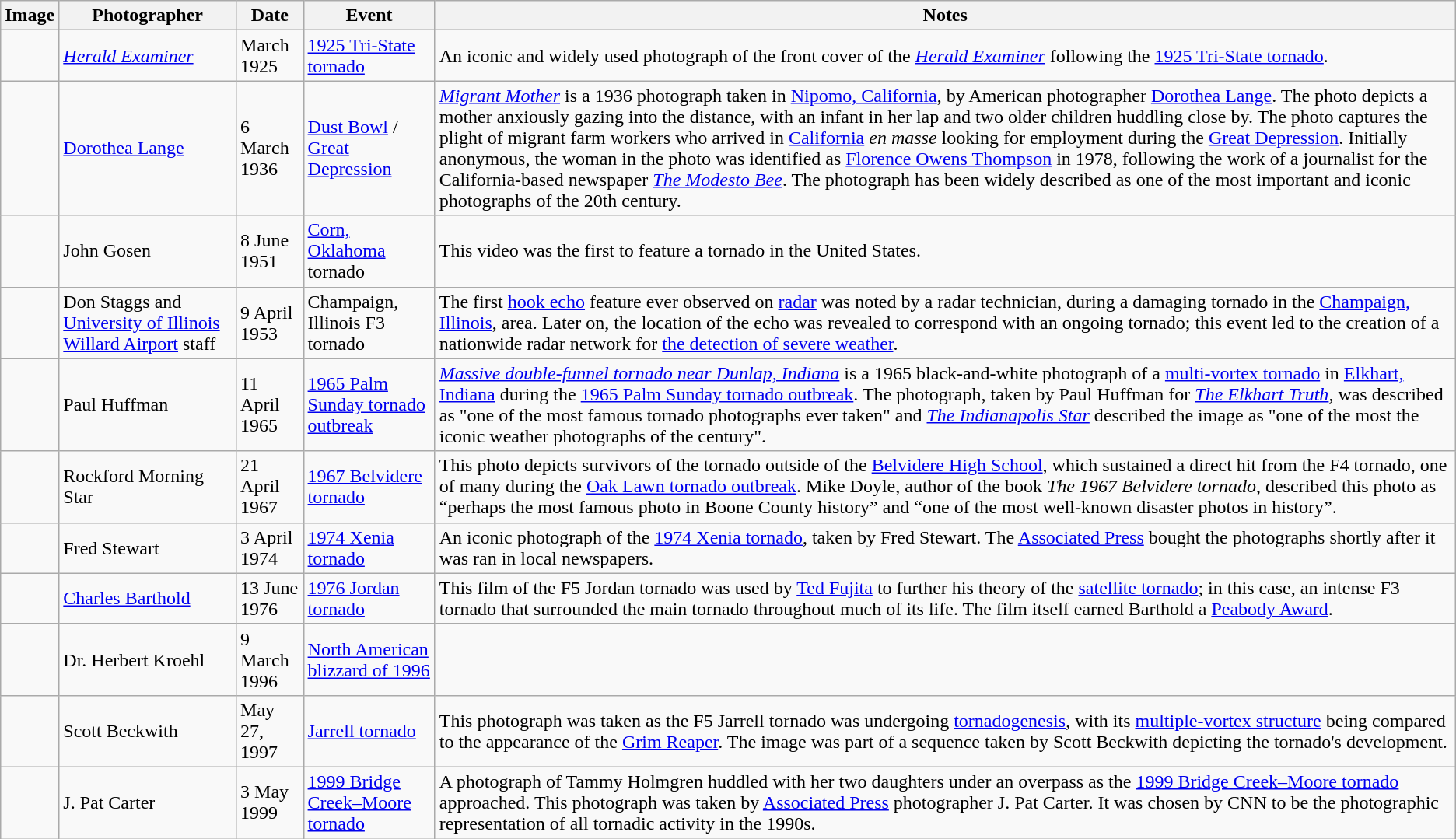<table class="wikitable">
<tr>
<th>Image</th>
<th>Photographer</th>
<th>Date</th>
<th>Event</th>
<th>Notes</th>
</tr>
<tr>
<td></td>
<td><em><a href='#'>Herald Examiner</a></em></td>
<td>March 1925</td>
<td><a href='#'>1925 Tri-State tornado</a></td>
<td>An iconic and widely used photograph of the front cover of the <em><a href='#'>Herald Examiner</a></em> following the <a href='#'>1925 Tri-State tornado</a>.</td>
</tr>
<tr>
<td></td>
<td><a href='#'>Dorothea Lange</a></td>
<td>6 March 1936</td>
<td><a href='#'>Dust Bowl</a> / <a href='#'>Great Depression</a></td>
<td><em><a href='#'>Migrant Mother</a></em> is a 1936 photograph taken in <a href='#'>Nipomo, California</a>, by American photographer <a href='#'>Dorothea Lange</a>. The photo depicts a mother anxiously gazing into the distance, with an infant in her lap and two older children huddling close by. The photo captures the plight of migrant farm workers who arrived in <a href='#'>California</a> <em>en masse</em> looking for employment during the <a href='#'>Great Depression</a>. Initially anonymous, the woman in the photo was identified as <a href='#'>Florence Owens Thompson</a> in 1978, following the work of a journalist for the California-based newspaper <em><a href='#'>The Modesto Bee</a></em>. The photograph has been widely described as one of the most important and iconic photographs of the 20th century.</td>
</tr>
<tr>
<td></td>
<td>John Gosen</td>
<td>8 June 1951</td>
<td><a href='#'>Corn, Oklahoma</a> tornado</td>
<td>This video was the first to feature a tornado in the United States.</td>
</tr>
<tr>
<td></td>
<td>Don Staggs and <a href='#'>University of Illinois Willard Airport</a> staff</td>
<td>9 April 1953</td>
<td>Champaign, Illinois F3 tornado</td>
<td>The first <a href='#'>hook echo</a> feature ever observed on <a href='#'>radar</a> was noted by a radar technician, during a damaging tornado in the <a href='#'>Champaign, Illinois</a>, area. Later on, the location of the echo was revealed to correspond with an ongoing tornado; this event led to the creation of a nationwide radar network for <a href='#'>the detection of severe weather</a>.</td>
</tr>
<tr>
<td></td>
<td>Paul Huffman</td>
<td>11 April 1965</td>
<td><a href='#'>1965 Palm Sunday tornado outbreak</a></td>
<td><em><a href='#'>Massive double-funnel tornado near Dunlap, Indiana</a></em> is a 1965 black-and-white photograph of a <a href='#'>multi-vortex tornado</a> in <a href='#'>Elkhart, Indiana</a> during the <a href='#'>1965 Palm Sunday tornado outbreak</a>. The photograph, taken by Paul Huffman for <em><a href='#'>The Elkhart Truth</a></em>, was described as "one of the most famous tornado photographs ever taken" and <em><a href='#'>The Indianapolis Star</a></em> described the image as "one of the most the iconic weather photographs of the century".</td>
</tr>
<tr>
<td></td>
<td>Rockford Morning Star</td>
<td>21 April 1967</td>
<td><a href='#'>1967 Belvidere tornado</a></td>
<td>This photo depicts survivors of the tornado outside of the <a href='#'>Belvidere High School</a>, which sustained a direct hit from the F4 tornado, one of many during the <a href='#'>Oak Lawn tornado outbreak</a>. Mike Doyle, author of the book <em>The 1967 Belvidere tornado</em>, described this photo as <q>perhaps the most famous photo in Boone County history</q> and <q>one of the most well-known disaster photos in history</q>.</td>
</tr>
<tr>
<td></td>
<td>Fred Stewart</td>
<td>3 April 1974</td>
<td><a href='#'>1974 Xenia tornado</a></td>
<td>An iconic photograph of the <a href='#'>1974 Xenia tornado</a>, taken by Fred Stewart. The <a href='#'>Associated Press</a> bought the photographs shortly after it was ran in local newspapers.</td>
</tr>
<tr>
<td></td>
<td><a href='#'>Charles Barthold</a></td>
<td>13 June 1976</td>
<td><a href='#'>1976 Jordan tornado</a></td>
<td>This film of the F5 Jordan tornado was used by <a href='#'>Ted Fujita</a> to further his theory of the <a href='#'>satellite tornado</a>; in this case, an intense F3 tornado that surrounded the main tornado throughout much of its life. The film itself earned Barthold a <a href='#'>Peabody Award</a>.</td>
</tr>
<tr>
<td></td>
<td>Dr. Herbert Kroehl</td>
<td>9 March 1996</td>
<td><a href='#'>North American blizzard of 1996</a></td>
<td></td>
</tr>
<tr>
<td></td>
<td>Scott Beckwith</td>
<td>May 27, 1997</td>
<td><a href='#'>Jarrell tornado</a></td>
<td>This photograph was taken as the F5 Jarrell tornado was undergoing <a href='#'>tornadogenesis</a>, with its <a href='#'>multiple-vortex structure</a> being compared to the appearance of the <a href='#'>Grim Reaper</a>. The image was part of a sequence taken by Scott Beckwith depicting the tornado's development.</td>
</tr>
<tr>
<td></td>
<td>J. Pat Carter</td>
<td>3 May 1999</td>
<td><a href='#'>1999 Bridge Creek–Moore tornado</a></td>
<td>A photograph of Tammy Holmgren huddled with her two daughters under an overpass as the <a href='#'>1999 Bridge Creek–Moore tornado</a> approached. This photograph was taken by <a href='#'>Associated Press</a> photographer J. Pat Carter. It was chosen by CNN to be the photographic representation of all tornadic activity in the 1990s.</td>
</tr>
</table>
